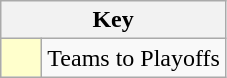<table class="wikitable" style="text-align: center">
<tr>
<th colspan=2>Key</th>
</tr>
<tr>
<td style="background:#ffffcc; width:20px;"></td>
<td align=left>Teams to Playoffs</td>
</tr>
</table>
